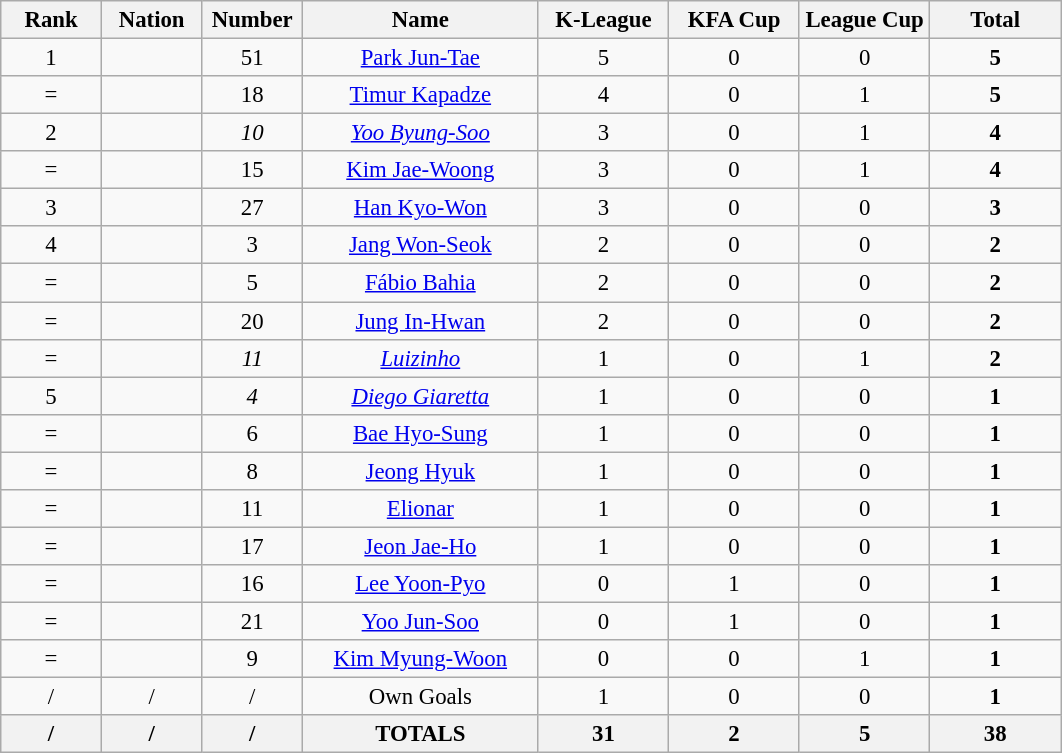<table class="wikitable" style="font-size: 95%; text-align: center;">
<tr>
<th width=60>Rank</th>
<th width=60>Nation</th>
<th width=60>Number</th>
<th width=150>Name</th>
<th width=80>K-League</th>
<th width=80>KFA Cup</th>
<th width=80>League Cup</th>
<th width=80>Total</th>
</tr>
<tr>
<td>1</td>
<td></td>
<td>51</td>
<td><a href='#'>Park Jun-Tae</a></td>
<td>5</td>
<td>0</td>
<td>0</td>
<td><strong>5</strong></td>
</tr>
<tr>
<td>=</td>
<td></td>
<td>18</td>
<td><a href='#'>Timur Kapadze</a></td>
<td>4</td>
<td>0</td>
<td>1</td>
<td><strong>5</strong></td>
</tr>
<tr>
<td>2</td>
<td></td>
<td><em>10</em></td>
<td><em><a href='#'>Yoo Byung-Soo</a></em></td>
<td>3</td>
<td>0</td>
<td>1</td>
<td><strong>4</strong></td>
</tr>
<tr>
<td>=</td>
<td></td>
<td>15</td>
<td><a href='#'>Kim Jae-Woong</a></td>
<td>3</td>
<td>0</td>
<td>1</td>
<td><strong>4</strong></td>
</tr>
<tr>
<td>3</td>
<td></td>
<td>27</td>
<td><a href='#'>Han Kyo-Won</a></td>
<td>3</td>
<td>0</td>
<td>0</td>
<td><strong>3</strong></td>
</tr>
<tr>
<td>4</td>
<td></td>
<td>3</td>
<td><a href='#'>Jang Won-Seok</a></td>
<td>2</td>
<td>0</td>
<td>0</td>
<td><strong>2</strong></td>
</tr>
<tr>
<td>=</td>
<td></td>
<td>5</td>
<td><a href='#'>Fábio Bahia</a></td>
<td>2</td>
<td>0</td>
<td>0</td>
<td><strong>2</strong></td>
</tr>
<tr>
<td>=</td>
<td></td>
<td>20</td>
<td><a href='#'>Jung In-Hwan</a></td>
<td>2</td>
<td>0</td>
<td>0</td>
<td><strong>2</strong></td>
</tr>
<tr>
<td>=</td>
<td></td>
<td><em>11</em></td>
<td><em><a href='#'>Luizinho</a></em></td>
<td>1</td>
<td>0</td>
<td>1</td>
<td><strong>2</strong></td>
</tr>
<tr>
<td>5</td>
<td></td>
<td><em>4</em></td>
<td><em><a href='#'>Diego Giaretta</a></em></td>
<td>1</td>
<td>0</td>
<td>0</td>
<td><strong>1</strong></td>
</tr>
<tr>
<td>=</td>
<td></td>
<td>6</td>
<td><a href='#'>Bae Hyo-Sung</a></td>
<td>1</td>
<td>0</td>
<td>0</td>
<td><strong>1</strong></td>
</tr>
<tr>
<td>=</td>
<td></td>
<td>8</td>
<td><a href='#'>Jeong Hyuk</a></td>
<td>1</td>
<td>0</td>
<td>0</td>
<td><strong>1</strong></td>
</tr>
<tr>
<td>=</td>
<td></td>
<td>11</td>
<td><a href='#'>Elionar</a></td>
<td>1</td>
<td>0</td>
<td>0</td>
<td><strong>1</strong></td>
</tr>
<tr>
<td>=</td>
<td></td>
<td>17</td>
<td><a href='#'>Jeon Jae-Ho</a></td>
<td>1</td>
<td>0</td>
<td>0</td>
<td><strong>1</strong></td>
</tr>
<tr>
<td>=</td>
<td></td>
<td>16</td>
<td><a href='#'>Lee Yoon-Pyo</a></td>
<td>0</td>
<td>1</td>
<td>0</td>
<td><strong>1</strong></td>
</tr>
<tr>
<td>=</td>
<td></td>
<td>21</td>
<td><a href='#'>Yoo Jun-Soo</a></td>
<td>0</td>
<td>1</td>
<td>0</td>
<td><strong>1</strong></td>
</tr>
<tr>
<td>=</td>
<td></td>
<td>9</td>
<td><a href='#'>Kim Myung-Woon</a></td>
<td>0</td>
<td>0</td>
<td>1</td>
<td><strong>1</strong></td>
</tr>
<tr>
<td>/</td>
<td>/</td>
<td>/</td>
<td>Own Goals</td>
<td>1</td>
<td>0</td>
<td>0</td>
<td><strong>1</strong></td>
</tr>
<tr>
<th>/</th>
<th>/</th>
<th>/</th>
<th>TOTALS</th>
<th>31</th>
<th>2</th>
<th>5</th>
<th>38</th>
</tr>
</table>
